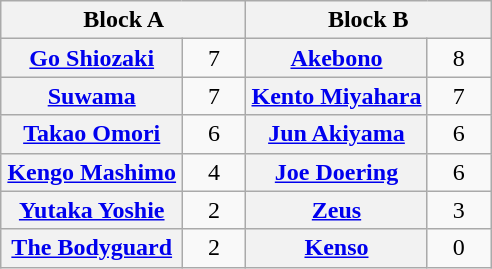<table class="wikitable" style="margin: 1em auto 1em auto;text-align:center">
<tr>
<th colspan="2" style="width:50%">Block A</th>
<th colspan="2" style="width:50%">Block B</th>
</tr>
<tr>
<th><a href='#'>Go Shiozaki</a></th>
<td style="width:35px">7</td>
<th><a href='#'>Akebono</a></th>
<td style="width:35px">8</td>
</tr>
<tr>
<th><a href='#'>Suwama</a></th>
<td>7</td>
<th><a href='#'>Kento Miyahara</a></th>
<td>7</td>
</tr>
<tr>
<th><a href='#'>Takao Omori</a></th>
<td>6</td>
<th><a href='#'>Jun Akiyama</a></th>
<td>6</td>
</tr>
<tr>
<th><a href='#'>Kengo Mashimo</a></th>
<td>4</td>
<th><a href='#'>Joe Doering</a></th>
<td>6</td>
</tr>
<tr>
<th><a href='#'>Yutaka Yoshie</a></th>
<td>2</td>
<th><a href='#'>Zeus</a></th>
<td>3</td>
</tr>
<tr>
<th><a href='#'>The Bodyguard</a></th>
<td>2</td>
<th><a href='#'>Kenso</a></th>
<td>0</td>
</tr>
</table>
